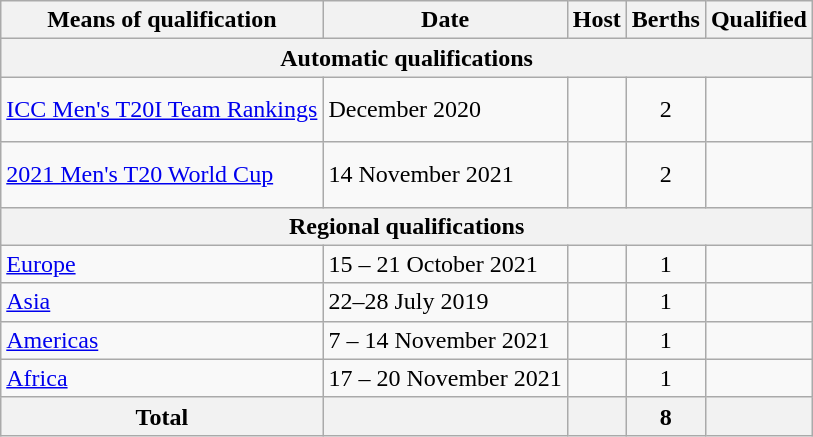<table class="wikitable">
<tr>
<th>Means of qualification</th>
<th>Date</th>
<th>Host</th>
<th>Berths</th>
<th>Qualified</th>
</tr>
<tr>
<th colspan="5">Automatic qualifications</th>
</tr>
<tr>
<td><a href='#'>ICC Men's T20I Team Rankings</a></td>
<td>December 2020</td>
<td></td>
<td style="text-align:center;">2</td>
<td><br><br>
</td>
</tr>
<tr>
<td><a href='#'>2021 Men's T20 World Cup</a></td>
<td>14 November 2021</td>
<td><br></td>
<td style="text-align:center;">2</td>
<td><br><br>
</td>
</tr>
<tr>
<th colspan="5">Regional qualifications</th>
</tr>
<tr>
<td><a href='#'>Europe</a></td>
<td>15 – 21 October 2021</td>
<td></td>
<td style="text-align:center;">1</td>
<td></td>
</tr>
<tr>
<td><a href='#'>Asia</a></td>
<td>22–28 July 2019</td>
<td></td>
<td style="text-align:center;">1</td>
<td></td>
</tr>
<tr>
<td><a href='#'>Americas</a></td>
<td>7 – 14 November 2021</td>
<td></td>
<td style="text-align:center;">1</td>
<td></td>
</tr>
<tr>
<td><a href='#'>Africa</a></td>
<td>17 – 20 November 2021</td>
<td></td>
<td style="text-align:center;">1</td>
<td></td>
</tr>
<tr>
<th>Total</th>
<th></th>
<th></th>
<th>8</th>
<th></th>
</tr>
</table>
